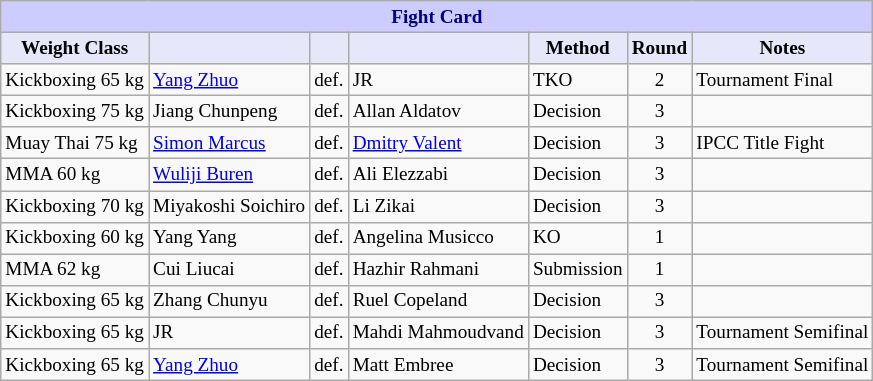<table class="wikitable" style="font-size: 80%;">
<tr>
<th colspan="8" style="background-color: #ccf; color: #000080; text-align: center;"><strong>Fight Card</strong></th>
</tr>
<tr>
<th colspan="1" style="background-color: #E6E8FA; color: #000000; text-align: center;">Weight Class</th>
<th colspan="1" style="background-color: #E6E8FA; color: #000000; text-align: center;"></th>
<th colspan="1" style="background-color: #E6E8FA; color: #000000; text-align: center;"></th>
<th colspan="1" style="background-color: #E6E8FA; color: #000000; text-align: center;"></th>
<th colspan="1" style="background-color: #E6E8FA; color: #000000; text-align: center;">Method</th>
<th colspan="1" style="background-color: #E6E8FA; color: #000000; text-align: center;">Round</th>
<th colspan="1" style="background-color: #E6E8FA; color: #000000; text-align: center;">Notes</th>
</tr>
<tr>
<td>Kickboxing 65 kg</td>
<td> <a href='#'>Yang Zhuo</a></td>
<td align=center>def.</td>
<td> JR</td>
<td>TKO</td>
<td align=center>2</td>
<td>Tournament Final</td>
</tr>
<tr>
<td>Kickboxing 75 kg</td>
<td> Jiang Chunpeng</td>
<td align=center>def.</td>
<td> Allan Aldatov</td>
<td>Decision</td>
<td align=center>3</td>
<td></td>
</tr>
<tr>
<td>Muay Thai 75 kg</td>
<td> <a href='#'>Simon Marcus</a></td>
<td align=center>def.</td>
<td> <a href='#'>Dmitry Valent</a></td>
<td>Decision</td>
<td align=center>3</td>
<td>IPCC Title Fight</td>
</tr>
<tr>
<td>MMA 60 kg</td>
<td> <a href='#'>Wuliji Buren</a></td>
<td align=center>def.</td>
<td> Ali Elezzabi</td>
<td>Decision</td>
<td align=center>3</td>
<td></td>
</tr>
<tr>
<td>Kickboxing 70 kg</td>
<td> Miyakoshi Soichiro</td>
<td align=center>def.</td>
<td> Li Zikai</td>
<td>Decision</td>
<td align=center>3</td>
<td></td>
</tr>
<tr>
<td>Kickboxing 60 kg</td>
<td> Yang Yang</td>
<td align=center>def.</td>
<td> Angelina Musicco</td>
<td>KO</td>
<td align=center>1</td>
<td></td>
</tr>
<tr>
<td>MMA 62 kg</td>
<td> Cui Liucai</td>
<td align=center>def.</td>
<td> Hazhir Rahmani</td>
<td>Submission</td>
<td align=center>1</td>
<td></td>
</tr>
<tr>
<td>Kickboxing 65 kg</td>
<td> Zhang Chunyu</td>
<td align=center>def.</td>
<td> Ruel Copeland</td>
<td>Decision</td>
<td align=center>3</td>
<td></td>
</tr>
<tr>
<td>Kickboxing 65 kg</td>
<td> JR</td>
<td align=center>def.</td>
<td> Mahdi Mahmoudvand</td>
<td>Decision</td>
<td align=center>3</td>
<td>Tournament Semifinal</td>
</tr>
<tr>
<td>Kickboxing 65 kg</td>
<td> <a href='#'>Yang Zhuo</a></td>
<td align=center>def.</td>
<td> Matt Embree</td>
<td>Decision</td>
<td align=center>3</td>
<td>Tournament Semifinal</td>
</tr>
</table>
